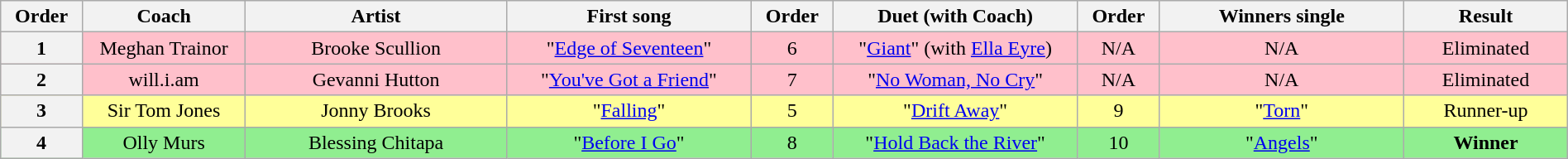<table class="wikitable plainrowheaders" style="text-align:center; width:100%;">
<tr>
<th style="width:05%;">Order</th>
<th style="width:10%;">Coach</th>
<th style="width:16%;">Artist</th>
<th style="width:15%;">First song</th>
<th style="width:05%;">Order</th>
<th style="width:15%;">Duet (with Coach)</th>
<th style="width:05%;">Order</th>
<th style="width:15%;">Winners single</th>
<th style="width:10%;">Result</th>
</tr>
<tr style="background:pink;" |>
<th>1</th>
<td>Meghan Trainor</td>
<td>Brooke Scullion</td>
<td>"<a href='#'>Edge of Seventeen</a>"</td>
<td>6</td>
<td>"<a href='#'>Giant</a>" (with <a href='#'>Ella Eyre</a>)</td>
<td>N/A</td>
<td>N/A</td>
<td>Eliminated</td>
</tr>
<tr style="background:pink;" |>
<th>2</th>
<td>will.i.am</td>
<td>Gevanni Hutton</td>
<td>"<a href='#'>You've Got a Friend</a>"</td>
<td>7</td>
<td>"<a href='#'>No Woman, No Cry</a>"</td>
<td>N/A</td>
<td>N/A</td>
<td>Eliminated</td>
</tr>
<tr style = "background:#ff9" |>
<th>3</th>
<td>Sir Tom Jones</td>
<td>Jonny Brooks</td>
<td>"<a href='#'>Falling</a>"</td>
<td>5</td>
<td>"<a href='#'>Drift Away</a>"</td>
<td>9</td>
<td>"<a href='#'>Torn</a>"</td>
<td>Runner-up</td>
</tr>
<tr bgcolor=lightgreen |>
<th>4</th>
<td>Olly Murs</td>
<td>Blessing Chitapa</td>
<td>"<a href='#'>Before I Go</a>"</td>
<td>8</td>
<td>"<a href='#'>Hold Back the River</a>"</td>
<td>10</td>
<td>"<a href='#'>Angels</a>"</td>
<td><strong>Winner</strong></td>
</tr>
</table>
